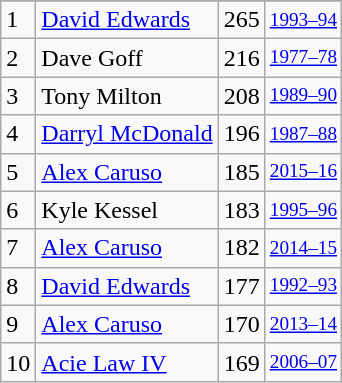<table class="wikitable">
<tr>
</tr>
<tr>
<td>1</td>
<td><a href='#'>David Edwards</a></td>
<td>265</td>
<td style="font-size:80%;"><a href='#'>1993–94</a></td>
</tr>
<tr>
<td>2</td>
<td>Dave Goff</td>
<td>216</td>
<td style="font-size:80%;"><a href='#'>1977–78</a></td>
</tr>
<tr>
<td>3</td>
<td>Tony Milton</td>
<td>208</td>
<td style="font-size:80%;"><a href='#'>1989–90</a></td>
</tr>
<tr>
<td>4</td>
<td><a href='#'>Darryl McDonald</a></td>
<td>196</td>
<td style="font-size:80%;"><a href='#'>1987–88</a></td>
</tr>
<tr>
<td>5</td>
<td><a href='#'>Alex Caruso</a></td>
<td>185</td>
<td style="font-size:80%;"><a href='#'>2015–16</a></td>
</tr>
<tr>
<td>6</td>
<td>Kyle Kessel</td>
<td>183</td>
<td style="font-size:80%;"><a href='#'>1995–96</a></td>
</tr>
<tr>
<td>7</td>
<td><a href='#'>Alex Caruso</a></td>
<td>182</td>
<td style="font-size:80%;"><a href='#'>2014–15</a></td>
</tr>
<tr>
<td>8</td>
<td><a href='#'>David Edwards</a></td>
<td>177</td>
<td style="font-size:80%;"><a href='#'>1992–93</a></td>
</tr>
<tr>
<td>9</td>
<td><a href='#'>Alex Caruso</a></td>
<td>170</td>
<td style="font-size:80%;"><a href='#'>2013–14</a></td>
</tr>
<tr>
<td>10</td>
<td><a href='#'>Acie Law IV</a></td>
<td>169</td>
<td style="font-size:80%;"><a href='#'>2006–07</a></td>
</tr>
</table>
